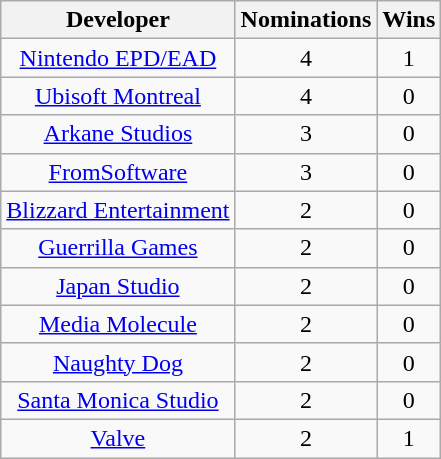<table class="wikitable sortable plainrowheaders" style="text-align:center">
<tr>
<th scope="col">Developer</th>
<th scope="col">Nominations</th>
<th scope="col">Wins</th>
</tr>
<tr>
<td><a href='#'>Nintendo EPD/EAD</a></td>
<td>4</td>
<td>1</td>
</tr>
<tr>
<td><a href='#'>Ubisoft Montreal</a></td>
<td>4</td>
<td>0</td>
</tr>
<tr>
<td><a href='#'>Arkane Studios</a></td>
<td>3</td>
<td>0</td>
</tr>
<tr>
<td><a href='#'>FromSoftware</a></td>
<td>3</td>
<td>0</td>
</tr>
<tr>
<td><a href='#'>Blizzard Entertainment</a></td>
<td>2</td>
<td>0</td>
</tr>
<tr>
<td><a href='#'>Guerrilla Games</a></td>
<td>2</td>
<td>0</td>
</tr>
<tr>
<td><a href='#'>Japan Studio</a></td>
<td>2</td>
<td>0</td>
</tr>
<tr>
<td><a href='#'>Media Molecule</a></td>
<td>2</td>
<td>0</td>
</tr>
<tr>
<td><a href='#'>Naughty Dog</a></td>
<td>2</td>
<td>0</td>
</tr>
<tr>
<td><a href='#'>Santa Monica Studio</a></td>
<td>2</td>
<td>0</td>
</tr>
<tr>
<td><a href='#'>Valve</a></td>
<td>2</td>
<td>1</td>
</tr>
</table>
